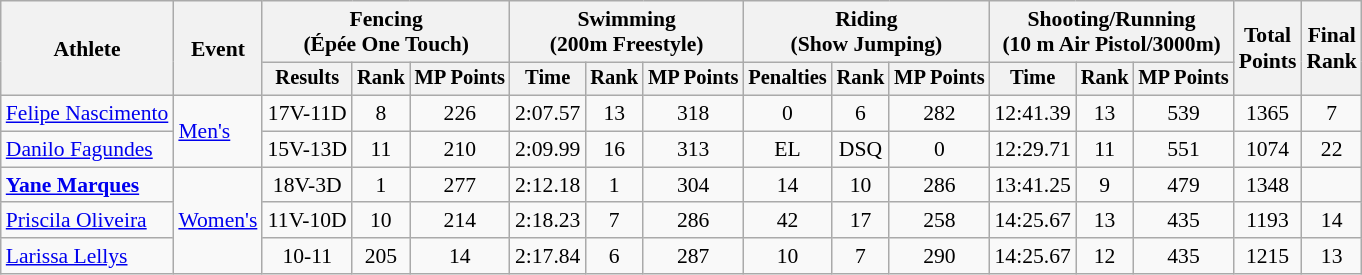<table class="wikitable" style="font-size:90%">
<tr>
<th rowspan=2>Athlete</th>
<th rowspan=2>Event</th>
<th colspan=3>Fencing<br><span> (Épée One Touch)</span></th>
<th colspan=3>Swimming<br><span> (200m Freestyle)</span></th>
<th colspan=3>Riding<br><span> (Show Jumping)</span></th>
<th colspan=3>Shooting/Running<br><span>(10 m Air Pistol/3000m)</span></th>
<th rowspan=2>Total<br>Points</th>
<th rowspan=2>Final<br>Rank</th>
</tr>
<tr style="font-size:95%">
<th>Results</th>
<th>Rank</th>
<th>MP Points</th>
<th>Time</th>
<th>Rank</th>
<th>MP Points</th>
<th>Penalties</th>
<th>Rank</th>
<th>MP Points</th>
<th>Time</th>
<th>Rank</th>
<th>MP Points</th>
</tr>
<tr align=center>
<td align=left><a href='#'>Felipe Nascimento</a></td>
<td align=left rowspan=2><a href='#'>Men's</a></td>
<td>17V-11D</td>
<td>8</td>
<td>226</td>
<td>2:07.57</td>
<td>13</td>
<td>318</td>
<td>0</td>
<td>6</td>
<td>282</td>
<td>12:41.39</td>
<td>13</td>
<td>539</td>
<td>1365</td>
<td>7</td>
</tr>
<tr align=center>
<td align=left><a href='#'>Danilo Fagundes</a></td>
<td>15V-13D</td>
<td>11</td>
<td>210</td>
<td>2:09.99</td>
<td>16</td>
<td>313</td>
<td>EL</td>
<td>DSQ</td>
<td>0</td>
<td>12:29.71</td>
<td>11</td>
<td>551</td>
<td>1074</td>
<td>22</td>
</tr>
<tr align=center>
<td align=left><strong><a href='#'>Yane Marques</a></strong></td>
<td align=left rowspan=3><a href='#'>Women's</a></td>
<td>18V-3D</td>
<td>1</td>
<td>277</td>
<td>2:12.18</td>
<td>1</td>
<td>304</td>
<td>14</td>
<td>10</td>
<td>286</td>
<td>13:41.25</td>
<td>9</td>
<td>479</td>
<td>1348</td>
<td></td>
</tr>
<tr align=center>
<td align=left><a href='#'>Priscila Oliveira</a></td>
<td>11V-10D</td>
<td>10</td>
<td>214</td>
<td>2:18.23</td>
<td>7</td>
<td>286</td>
<td>42</td>
<td>17</td>
<td>258</td>
<td>14:25.67</td>
<td>13</td>
<td>435</td>
<td>1193</td>
<td>14</td>
</tr>
<tr align=center>
<td align=left><a href='#'>Larissa Lellys</a></td>
<td>10-11</td>
<td>205</td>
<td>14</td>
<td>2:17.84</td>
<td>6</td>
<td>287</td>
<td>10</td>
<td>7</td>
<td>290</td>
<td>14:25.67</td>
<td>12</td>
<td>435</td>
<td>1215</td>
<td>13</td>
</tr>
</table>
